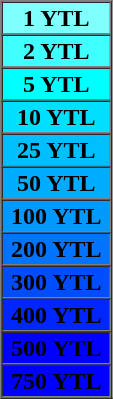<table border=1 cellspacing=0 cellpadding=1 width=75px|->
<tr>
<td bgcolor="#80FFFF" align=center><span><strong>1 YTL</strong></span></td>
</tr>
<tr>
<td bgcolor="#40FFFF" align=center><span><strong>2 YTL</strong></span></td>
</tr>
<tr>
<td bgcolor="#00FFFF" align=center><span><strong>5 YTL</strong></span></td>
</tr>
<tr>
<td bgcolor="#00DFFF" align=center><span><strong>10 YTL</strong></span></td>
</tr>
<tr>
<td bgcolor="#00BFFF" align=center><span><strong>25 YTL</strong></span></td>
</tr>
<tr>
<td bgcolor="#00ACFF" align=center><span><strong>50 YTL</strong></span></td>
</tr>
<tr>
<td bgcolor="#0099FF" align=center><span><strong>100 YTL</strong></span></td>
</tr>
<tr>
<td bgcolor="#0073FF" align=center><span><strong>200 YTL</strong></span></td>
</tr>
<tr>
<td bgcolor="#004DFF" align=center><span><strong>300 YTL</strong></span></td>
</tr>
<tr>
<td bgcolor="#0026FF" align=center><span><strong>400 YTL</strong></span></td>
</tr>
<tr>
<td bgcolor="#0000FF" align=center><span><strong>500 YTL</strong></span></td>
</tr>
<tr>
<td bgcolor="#0000FF" align=center><span><strong>750 YTL</strong></span></td>
</tr>
</table>
